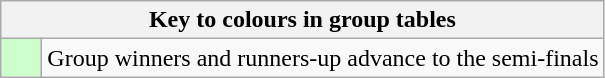<table class="wikitable" style="text-align: center;">
<tr>
<th colspan=2>Key to colours in group tables</th>
</tr>
<tr>
<td bgcolor=#ccffcc style="width: 20px;"></td>
<td align=left>Group winners and runners-up advance to the semi-finals</td>
</tr>
</table>
